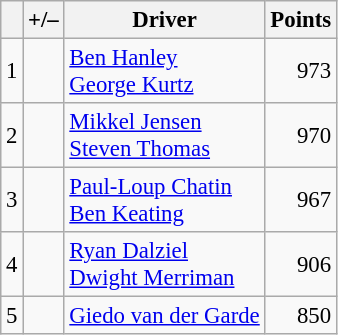<table class="wikitable" style="font-size: 95%;">
<tr>
<th scope="col"></th>
<th scope="col">+/–</th>
<th scope="col">Driver</th>
<th scope="col">Points</th>
</tr>
<tr>
<td align=center>1</td>
<td align="left"></td>
<td> <a href='#'>Ben Hanley</a><br> <a href='#'>George Kurtz</a></td>
<td align=right>973</td>
</tr>
<tr>
<td align=center>2</td>
<td align="left"></td>
<td> <a href='#'>Mikkel Jensen</a><br> <a href='#'>Steven Thomas</a></td>
<td align=right>970</td>
</tr>
<tr>
<td align=center>3</td>
<td align="left"></td>
<td> <a href='#'>Paul-Loup Chatin</a><br> <a href='#'>Ben Keating</a></td>
<td align=right>967</td>
</tr>
<tr>
<td align=center>4</td>
<td align="left"></td>
<td> <a href='#'>Ryan Dalziel</a><br> <a href='#'>Dwight Merriman</a></td>
<td align=right>906</td>
</tr>
<tr>
<td align=center>5</td>
<td align="left"></td>
<td> <a href='#'>Giedo van der Garde</a></td>
<td align=right>850</td>
</tr>
</table>
